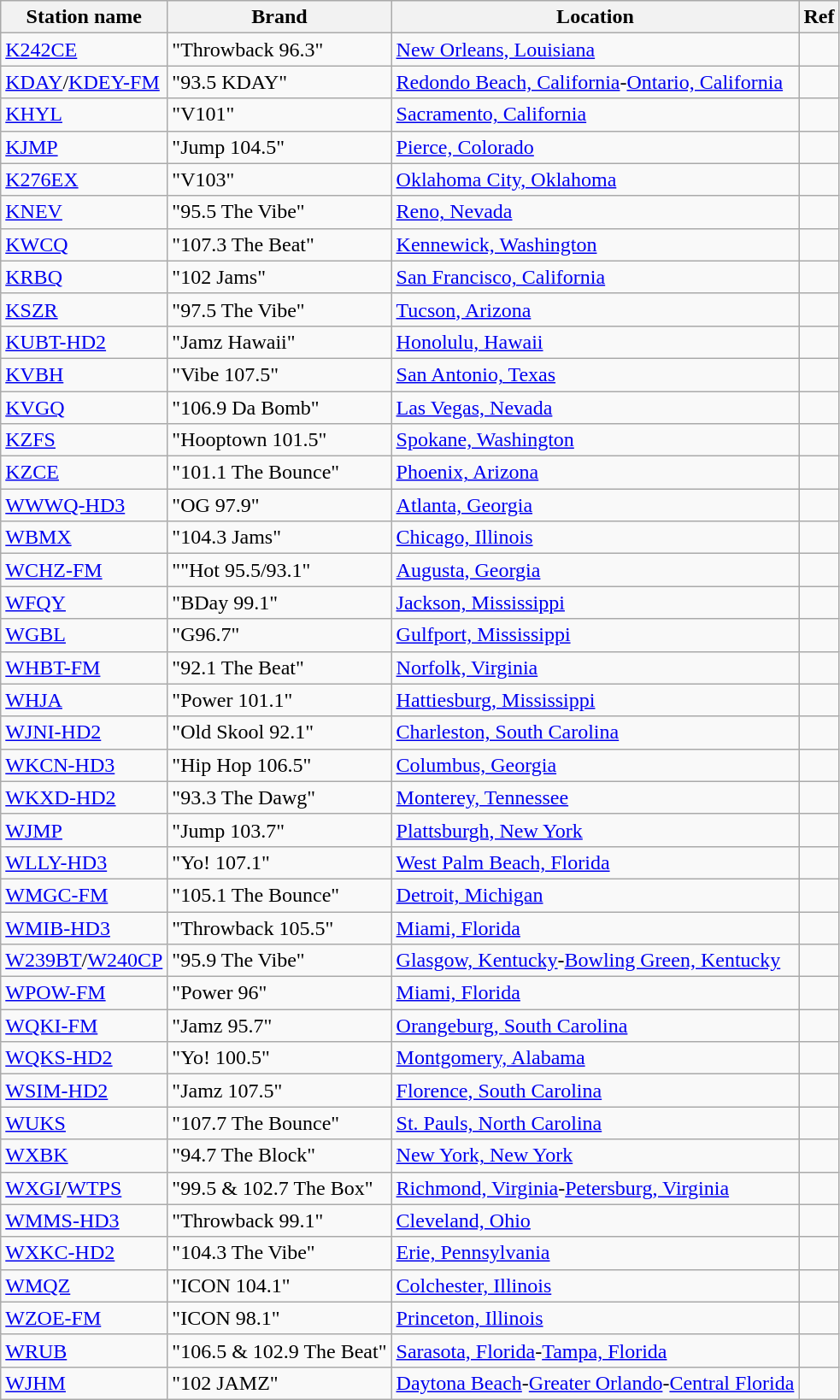<table class="wikitable sortable">
<tr>
<th>Station name</th>
<th>Brand</th>
<th>Location</th>
<th class="unsortable">Ref</th>
</tr>
<tr>
<td><a href='#'>K242CE</a></td>
<td>"Throwback 96.3"</td>
<td><a href='#'>New Orleans, Louisiana</a></td>
<td></td>
</tr>
<tr>
<td><a href='#'>KDAY</a>/<a href='#'>KDEY-FM</a></td>
<td>"93.5 KDAY"</td>
<td><a href='#'>Redondo Beach, California</a>-<a href='#'>Ontario, California</a></td>
<td></td>
</tr>
<tr>
<td><a href='#'>KHYL</a></td>
<td>"V101"</td>
<td><a href='#'>Sacramento, California</a></td>
<td></td>
</tr>
<tr>
<td><a href='#'>KJMP</a></td>
<td>"Jump 104.5"</td>
<td><a href='#'>Pierce, Colorado</a></td>
<td></td>
</tr>
<tr>
<td><a href='#'>K276EX</a></td>
<td>"V103"</td>
<td><a href='#'>Oklahoma City, Oklahoma</a></td>
<td></td>
</tr>
<tr>
<td><a href='#'>KNEV</a></td>
<td>"95.5 The Vibe"</td>
<td><a href='#'>Reno, Nevada</a></td>
<td></td>
</tr>
<tr>
<td><a href='#'>KWCQ</a></td>
<td>"107.3 The Beat"</td>
<td><a href='#'>Kennewick, Washington</a></td>
<td></td>
</tr>
<tr>
<td><a href='#'>KRBQ</a></td>
<td>"102 Jams"</td>
<td><a href='#'>San Francisco, California</a></td>
<td></td>
</tr>
<tr>
<td><a href='#'>KSZR</a></td>
<td>"97.5 The Vibe"</td>
<td><a href='#'>Tucson, Arizona</a></td>
<td></td>
</tr>
<tr>
<td><a href='#'>KUBT-HD2</a></td>
<td>"Jamz Hawaii"</td>
<td><a href='#'>Honolulu, Hawaii</a></td>
<td></td>
</tr>
<tr>
<td><a href='#'>KVBH</a></td>
<td>"Vibe 107.5"</td>
<td><a href='#'>San Antonio, Texas</a></td>
<td></td>
</tr>
<tr>
<td><a href='#'>KVGQ</a></td>
<td>"106.9 Da Bomb"</td>
<td><a href='#'>Las Vegas, Nevada</a></td>
<td></td>
</tr>
<tr>
<td><a href='#'>KZFS</a></td>
<td>"Hooptown 101.5"</td>
<td><a href='#'>Spokane, Washington</a></td>
<td></td>
</tr>
<tr>
<td><a href='#'>KZCE</a></td>
<td>"101.1 The Bounce"</td>
<td><a href='#'>Phoenix, Arizona</a></td>
<td></td>
</tr>
<tr>
<td><a href='#'>WWWQ-HD3</a></td>
<td>"OG 97.9"</td>
<td><a href='#'>Atlanta, Georgia</a></td>
<td></td>
</tr>
<tr>
<td><a href='#'>WBMX</a></td>
<td>"104.3 Jams"</td>
<td><a href='#'>Chicago, Illinois</a></td>
<td></td>
</tr>
<tr>
<td><a href='#'>WCHZ-FM</a></td>
<td>""Hot 95.5/93.1"</td>
<td><a href='#'>Augusta, Georgia</a></td>
<td></td>
</tr>
<tr>
<td><a href='#'>WFQY</a></td>
<td>"BDay 99.1"</td>
<td><a href='#'>Jackson, Mississippi</a></td>
<td></td>
</tr>
<tr>
<td><a href='#'>WGBL</a></td>
<td>"G96.7"</td>
<td><a href='#'>Gulfport, Mississippi</a></td>
<td></td>
</tr>
<tr>
<td><a href='#'>WHBT-FM</a></td>
<td>"92.1 The Beat"</td>
<td><a href='#'>Norfolk, Virginia</a></td>
<td></td>
</tr>
<tr>
<td><a href='#'>WHJA</a></td>
<td>"Power 101.1"</td>
<td><a href='#'>Hattiesburg, Mississippi</a></td>
<td></td>
</tr>
<tr>
<td><a href='#'>WJNI-HD2</a></td>
<td>"Old Skool 92.1"</td>
<td><a href='#'>Charleston, South Carolina</a></td>
<td></td>
</tr>
<tr>
<td><a href='#'>WKCN-HD3</a></td>
<td>"Hip Hop 106.5"</td>
<td><a href='#'>Columbus, Georgia</a></td>
<td></td>
</tr>
<tr>
<td><a href='#'>WKXD-HD2</a></td>
<td>"93.3 The Dawg"</td>
<td><a href='#'>Monterey, Tennessee</a></td>
<td></td>
</tr>
<tr>
<td><a href='#'>WJMP</a></td>
<td>"Jump 103.7"</td>
<td><a href='#'>Plattsburgh, New York</a></td>
<td></td>
</tr>
<tr>
<td><a href='#'>WLLY-HD3</a></td>
<td>"Yo! 107.1"</td>
<td><a href='#'>West Palm Beach, Florida</a></td>
<td></td>
</tr>
<tr>
<td><a href='#'>WMGC-FM</a></td>
<td>"105.1 The Bounce"</td>
<td><a href='#'>Detroit, Michigan</a></td>
<td></td>
</tr>
<tr>
<td><a href='#'>WMIB-HD3</a></td>
<td>"Throwback 105.5"</td>
<td><a href='#'>Miami, Florida</a></td>
<td></td>
</tr>
<tr>
<td><a href='#'>W239BT</a>/<a href='#'>W240CP</a></td>
<td>"95.9 The Vibe"</td>
<td><a href='#'>Glasgow, Kentucky</a>-<a href='#'>Bowling Green, Kentucky</a></td>
<td></td>
</tr>
<tr>
<td><a href='#'>WPOW-FM</a></td>
<td>"Power 96"</td>
<td><a href='#'>Miami, Florida</a></td>
<td></td>
</tr>
<tr>
<td><a href='#'>WQKI-FM</a></td>
<td>"Jamz 95.7"</td>
<td><a href='#'>Orangeburg, South Carolina</a></td>
<td></td>
</tr>
<tr>
<td><a href='#'>WQKS-HD2</a></td>
<td>"Yo! 100.5"</td>
<td><a href='#'>Montgomery, Alabama</a></td>
<td></td>
</tr>
<tr>
<td><a href='#'>WSIM-HD2</a></td>
<td>"Jamz 107.5"</td>
<td><a href='#'>Florence, South Carolina</a></td>
<td></td>
</tr>
<tr>
<td><a href='#'>WUKS</a></td>
<td>"107.7 The Bounce"</td>
<td><a href='#'>St. Pauls, North Carolina</a></td>
<td></td>
</tr>
<tr>
<td><a href='#'>WXBK</a></td>
<td>"94.7 The Block"</td>
<td><a href='#'>New York, New York</a></td>
<td></td>
</tr>
<tr>
<td><a href='#'>WXGI</a>/<a href='#'>WTPS</a></td>
<td>"99.5 & 102.7 The Box"</td>
<td><a href='#'>Richmond, Virginia</a>-<a href='#'>Petersburg, Virginia</a></td>
<td></td>
</tr>
<tr>
<td><a href='#'>WMMS-HD3</a></td>
<td>"Throwback 99.1"</td>
<td><a href='#'>Cleveland, Ohio</a></td>
<td></td>
</tr>
<tr>
<td><a href='#'>WXKC-HD2</a></td>
<td>"104.3 The Vibe"</td>
<td><a href='#'>Erie, Pennsylvania</a></td>
<td></td>
</tr>
<tr>
<td><a href='#'>WMQZ</a></td>
<td>"ICON 104.1"</td>
<td><a href='#'>Colchester, Illinois</a></td>
<td></td>
</tr>
<tr>
<td><a href='#'>WZOE-FM</a></td>
<td>"ICON 98.1"</td>
<td><a href='#'>Princeton, Illinois</a></td>
<td></td>
</tr>
<tr>
<td><a href='#'>WRUB</a></td>
<td>"106.5 & 102.9 The Beat"</td>
<td><a href='#'>Sarasota, Florida</a>-<a href='#'>Tampa, Florida</a></td>
<td></td>
</tr>
<tr>
<td><a href='#'>WJHM</a></td>
<td>"102 JAMZ"</td>
<td><a href='#'>Daytona Beach</a>-<a href='#'>Greater Orlando</a>-<a href='#'>Central Florida</a></td>
<td></td>
</tr>
</table>
